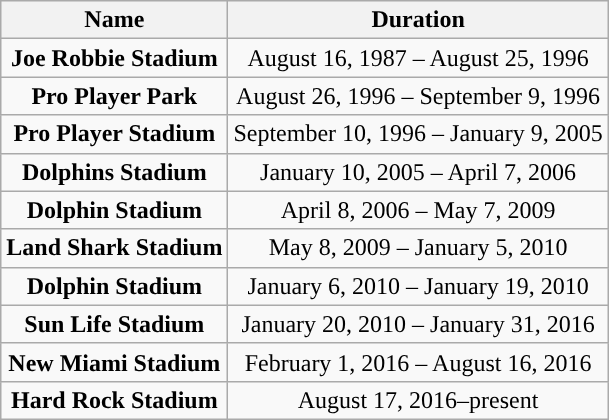<table class="wikitable" style="text-align:center">
<tr style="background:#efefef;">
<th style="text-align:center;">Name</th>
<th style="text-align:center;">Duration</th>
</tr>
<tr>
<td><strong>Joe Robbie Stadium</strong></td>
<td>August 16, 1987 – August 25, 1996</td>
</tr>
<tr>
<td><strong>Pro Player Park</strong></td>
<td>August 26, 1996 – September 9, 1996</td>
</tr>
<tr>
<td><strong>Pro Player Stadium</strong></td>
<td>September 10, 1996 – January 9, 2005</td>
</tr>
<tr>
<td><strong>Dolphins Stadium</strong></td>
<td>January 10, 2005 – April 7, 2006</td>
</tr>
<tr>
<td><strong>Dolphin Stadium</strong></td>
<td>April 8, 2006 – May 7, 2009</td>
</tr>
<tr>
<td><strong>Land Shark Stadium</strong></td>
<td>May 8, 2009 – January 5, 2010</td>
</tr>
<tr>
<td><strong>Dolphin Stadium</strong></td>
<td>January 6, 2010 – January 19, 2010</td>
</tr>
<tr>
<td><strong>Sun Life Stadium</strong></td>
<td>January 20, 2010 – January 31, 2016</td>
</tr>
<tr>
<td><strong>New Miami Stadium</strong></td>
<td>February 1, 2016 – August 16, 2016</td>
</tr>
<tr>
<td><strong>Hard Rock Stadium</strong></td>
<td>August 17, 2016–present</td>
</tr>
</table>
